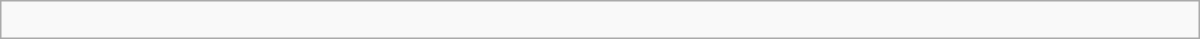<table width="800" class="wikitable">
<tr>
<td><br></td>
</tr>
</table>
